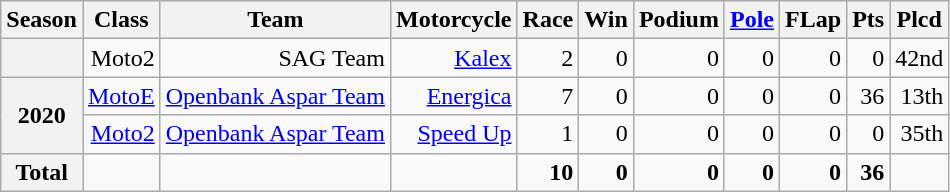<table class="wikitable" style=text-align:right>
<tr>
<th>Season</th>
<th>Class</th>
<th>Team</th>
<th>Motorcycle</th>
<th>Race</th>
<th>Win</th>
<th>Podium</th>
<th><a href='#'>Pole</a></th>
<th>FLap</th>
<th>Pts</th>
<th>Plcd</th>
</tr>
<tr>
<th></th>
<td>Moto2</td>
<td>SAG Team</td>
<td><a href='#'>Kalex</a></td>
<td>2</td>
<td>0</td>
<td>0</td>
<td>0</td>
<td>0</td>
<td>0</td>
<td>42nd</td>
</tr>
<tr>
<th rowspan=2>2020</th>
<td><a href='#'>MotoE</a></td>
<td><a href='#'>Openbank Aspar Team</a></td>
<td><a href='#'>Energica</a></td>
<td>7</td>
<td>0</td>
<td>0</td>
<td>0</td>
<td>0</td>
<td style="background:#;">36</td>
<td style="background:#;">13th</td>
</tr>
<tr>
<td><a href='#'>Moto2</a></td>
<td><a href='#'>Openbank Aspar Team</a></td>
<td><a href='#'>Speed Up</a></td>
<td>1</td>
<td>0</td>
<td>0</td>
<td>0</td>
<td>0</td>
<td>0</td>
<td>35th</td>
</tr>
<tr>
<th>Total</th>
<td></td>
<td></td>
<td></td>
<td><strong>10</strong></td>
<td><strong>0</strong></td>
<td><strong>0</strong></td>
<td><strong>0</strong></td>
<td><strong>0</strong></td>
<td><strong>36</strong></td>
<td></td>
</tr>
</table>
